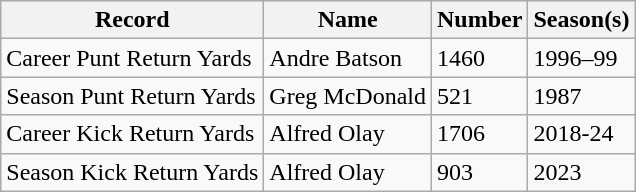<table class="wikitable">
<tr>
<th>Record</th>
<th>Name</th>
<th>Number</th>
<th>Season(s)</th>
</tr>
<tr>
<td>Career Punt Return Yards</td>
<td>Andre Batson</td>
<td>1460</td>
<td>1996–99</td>
</tr>
<tr>
<td>Season Punt Return Yards</td>
<td>Greg McDonald</td>
<td>521</td>
<td>1987</td>
</tr>
<tr>
<td>Career Kick Return Yards</td>
<td>Alfred Olay</td>
<td>1706</td>
<td>2018-24</td>
</tr>
<tr>
<td>Season Kick Return Yards</td>
<td>Alfred Olay</td>
<td>903</td>
<td>2023</td>
</tr>
</table>
